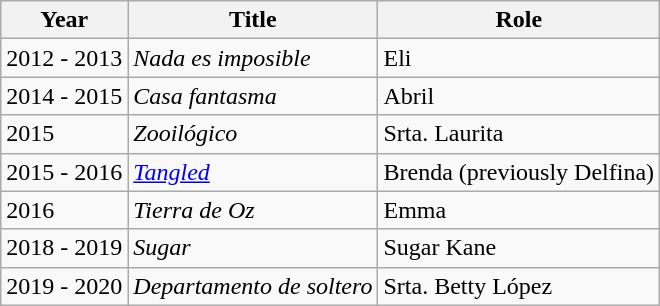<table class="wikitable">
<tr>
<th>Year</th>
<th>Title</th>
<th>Role</th>
</tr>
<tr>
<td>2012 - 2013</td>
<td><em>Nada es imposible</em></td>
<td>Eli</td>
</tr>
<tr>
<td>2014 - 2015</td>
<td><em>Casa fantasma</em></td>
<td>Abril</td>
</tr>
<tr>
<td>2015</td>
<td><em>Zooilógico</em></td>
<td>Srta. Laurita</td>
</tr>
<tr>
<td>2015 - 2016</td>
<td><em><a href='#'>Tangled</a></em></td>
<td>Brenda (previously Delfina)</td>
</tr>
<tr>
<td>2016</td>
<td><em>Tierra de Oz</em></td>
<td>Emma</td>
</tr>
<tr>
<td>2018 - 2019</td>
<td><em>Sugar</em></td>
<td>Sugar Kane</td>
</tr>
<tr>
<td>2019 - 2020</td>
<td><em>Departamento de soltero</em></td>
<td>Srta. Betty López</td>
</tr>
</table>
